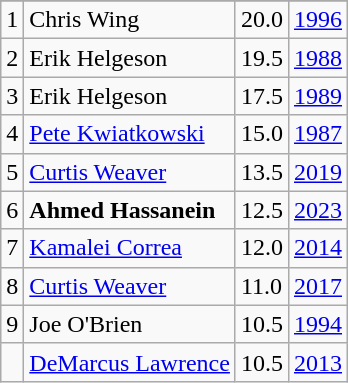<table class="wikitable">
<tr>
</tr>
<tr>
<td>1</td>
<td>Chris Wing</td>
<td>20.0</td>
<td><a href='#'>1996</a></td>
</tr>
<tr>
<td>2</td>
<td>Erik Helgeson</td>
<td>19.5</td>
<td><a href='#'>1988</a></td>
</tr>
<tr>
<td>3</td>
<td>Erik Helgeson</td>
<td>17.5</td>
<td><a href='#'>1989</a></td>
</tr>
<tr>
<td>4</td>
<td><a href='#'>Pete Kwiatkowski</a></td>
<td>15.0</td>
<td><a href='#'>1987</a></td>
</tr>
<tr>
<td>5</td>
<td><a href='#'>Curtis Weaver</a></td>
<td>13.5</td>
<td><a href='#'>2019</a></td>
</tr>
<tr>
<td>6</td>
<td><strong>Ahmed Hassanein</strong></td>
<td>12.5</td>
<td><a href='#'>2023</a></td>
</tr>
<tr>
<td>7</td>
<td><a href='#'>Kamalei Correa</a></td>
<td>12.0</td>
<td><a href='#'>2014</a></td>
</tr>
<tr>
<td>8</td>
<td><a href='#'>Curtis Weaver</a></td>
<td>11.0</td>
<td><a href='#'>2017</a></td>
</tr>
<tr>
<td>9</td>
<td>Joe O'Brien</td>
<td>10.5</td>
<td><a href='#'>1994</a></td>
</tr>
<tr>
<td></td>
<td><a href='#'>DeMarcus Lawrence</a></td>
<td>10.5</td>
<td><a href='#'>2013</a></td>
</tr>
</table>
